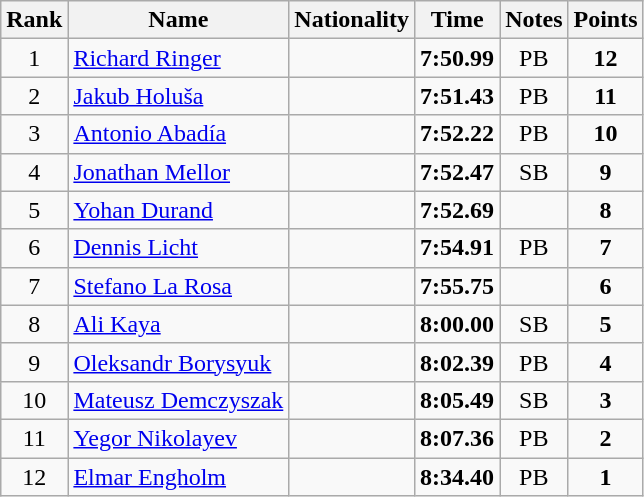<table class="wikitable sortable" style="text-align:center">
<tr>
<th>Rank</th>
<th>Name</th>
<th>Nationality</th>
<th>Time</th>
<th>Notes</th>
<th>Points</th>
</tr>
<tr>
<td>1</td>
<td align=left><a href='#'>Richard Ringer</a></td>
<td align=left></td>
<td><strong>7:50.99</strong></td>
<td>PB</td>
<td><strong>12</strong></td>
</tr>
<tr>
<td>2</td>
<td align=left><a href='#'>Jakub Holuša</a></td>
<td align=left></td>
<td><strong>7:51.43</strong></td>
<td>PB</td>
<td><strong>11</strong></td>
</tr>
<tr>
<td>3</td>
<td align=left><a href='#'>Antonio Abadía</a></td>
<td align=left></td>
<td><strong>7:52.22</strong></td>
<td>PB</td>
<td><strong>10</strong></td>
</tr>
<tr>
<td>4</td>
<td align=left><a href='#'>Jonathan Mellor</a></td>
<td align=left></td>
<td><strong>7:52.47</strong></td>
<td>SB</td>
<td><strong>9</strong></td>
</tr>
<tr>
<td>5</td>
<td align=left><a href='#'>Yohan Durand</a></td>
<td align=left></td>
<td><strong>7:52.69</strong></td>
<td></td>
<td><strong>8</strong></td>
</tr>
<tr>
<td>6</td>
<td align=left><a href='#'>Dennis Licht</a></td>
<td align=left></td>
<td><strong>7:54.91</strong></td>
<td>PB</td>
<td><strong>7</strong></td>
</tr>
<tr>
<td>7</td>
<td align=left><a href='#'>Stefano La Rosa</a></td>
<td align=left></td>
<td><strong>7:55.75</strong></td>
<td></td>
<td><strong>6</strong></td>
</tr>
<tr>
<td>8</td>
<td align=left><a href='#'>Ali Kaya</a></td>
<td align=left></td>
<td><strong>8:00.00</strong></td>
<td>SB</td>
<td><strong>5</strong></td>
</tr>
<tr>
<td>9</td>
<td align=left><a href='#'>Oleksandr Borysyuk</a></td>
<td align=left></td>
<td><strong>8:02.39</strong></td>
<td>PB</td>
<td><strong>4</strong></td>
</tr>
<tr>
<td>10</td>
<td align=left><a href='#'>Mateusz Demczyszak</a></td>
<td align=left></td>
<td><strong>8:05.49</strong></td>
<td>SB</td>
<td><strong>3</strong></td>
</tr>
<tr>
<td>11</td>
<td align=left><a href='#'>Yegor Nikolayev</a></td>
<td align=left></td>
<td><strong>8:07.36</strong></td>
<td>PB</td>
<td><strong>2</strong></td>
</tr>
<tr>
<td>12</td>
<td align=left><a href='#'>Elmar Engholm</a></td>
<td align=left></td>
<td><strong>8:34.40</strong></td>
<td>PB</td>
<td><strong>1</strong></td>
</tr>
</table>
